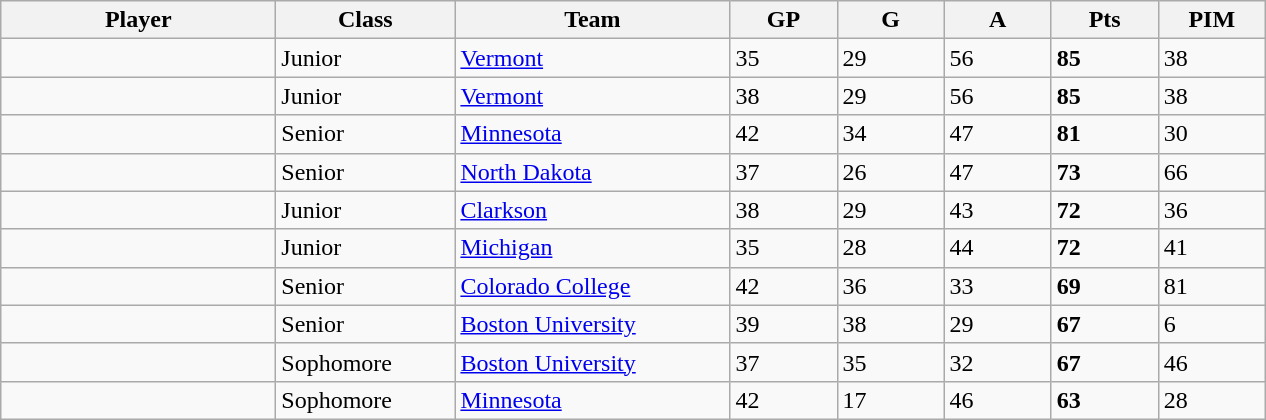<table class="wikitable sortable">
<tr>
<th style="width: 11em;">Player</th>
<th style="width: 7em;">Class</th>
<th style="width: 11em;">Team</th>
<th style="width: 4em;">GP</th>
<th style="width: 4em;">G</th>
<th style="width: 4em;">A</th>
<th style="width: 4em;">Pts</th>
<th style="width: 4em;">PIM</th>
</tr>
<tr>
<td></td>
<td>Junior</td>
<td><a href='#'>Vermont</a></td>
<td>35</td>
<td>29</td>
<td>56</td>
<td><strong>85</strong></td>
<td>38</td>
</tr>
<tr>
<td></td>
<td>Junior</td>
<td><a href='#'>Vermont</a></td>
<td>38</td>
<td>29</td>
<td>56</td>
<td><strong>85</strong></td>
<td>38</td>
</tr>
<tr>
<td></td>
<td>Senior</td>
<td><a href='#'>Minnesota</a></td>
<td>42</td>
<td>34</td>
<td>47</td>
<td><strong>81</strong></td>
<td>30</td>
</tr>
<tr>
<td></td>
<td>Senior</td>
<td><a href='#'>North Dakota</a></td>
<td>37</td>
<td>26</td>
<td>47</td>
<td><strong>73</strong></td>
<td>66</td>
</tr>
<tr>
<td></td>
<td>Junior</td>
<td><a href='#'>Clarkson</a></td>
<td>38</td>
<td>29</td>
<td>43</td>
<td><strong>72</strong></td>
<td>36</td>
</tr>
<tr>
<td></td>
<td>Junior</td>
<td><a href='#'>Michigan</a></td>
<td>35</td>
<td>28</td>
<td>44</td>
<td><strong>72</strong></td>
<td>41</td>
</tr>
<tr>
<td></td>
<td>Senior</td>
<td><a href='#'>Colorado College</a></td>
<td>42</td>
<td>36</td>
<td>33</td>
<td><strong>69</strong></td>
<td>81</td>
</tr>
<tr>
<td></td>
<td>Senior</td>
<td><a href='#'>Boston University</a></td>
<td>39</td>
<td>38</td>
<td>29</td>
<td><strong>67</strong></td>
<td>6</td>
</tr>
<tr>
<td></td>
<td>Sophomore</td>
<td><a href='#'>Boston University</a></td>
<td>37</td>
<td>35</td>
<td>32</td>
<td><strong>67</strong></td>
<td>46</td>
</tr>
<tr>
<td></td>
<td>Sophomore</td>
<td><a href='#'>Minnesota</a></td>
<td>42</td>
<td>17</td>
<td>46</td>
<td><strong>63</strong></td>
<td>28</td>
</tr>
</table>
